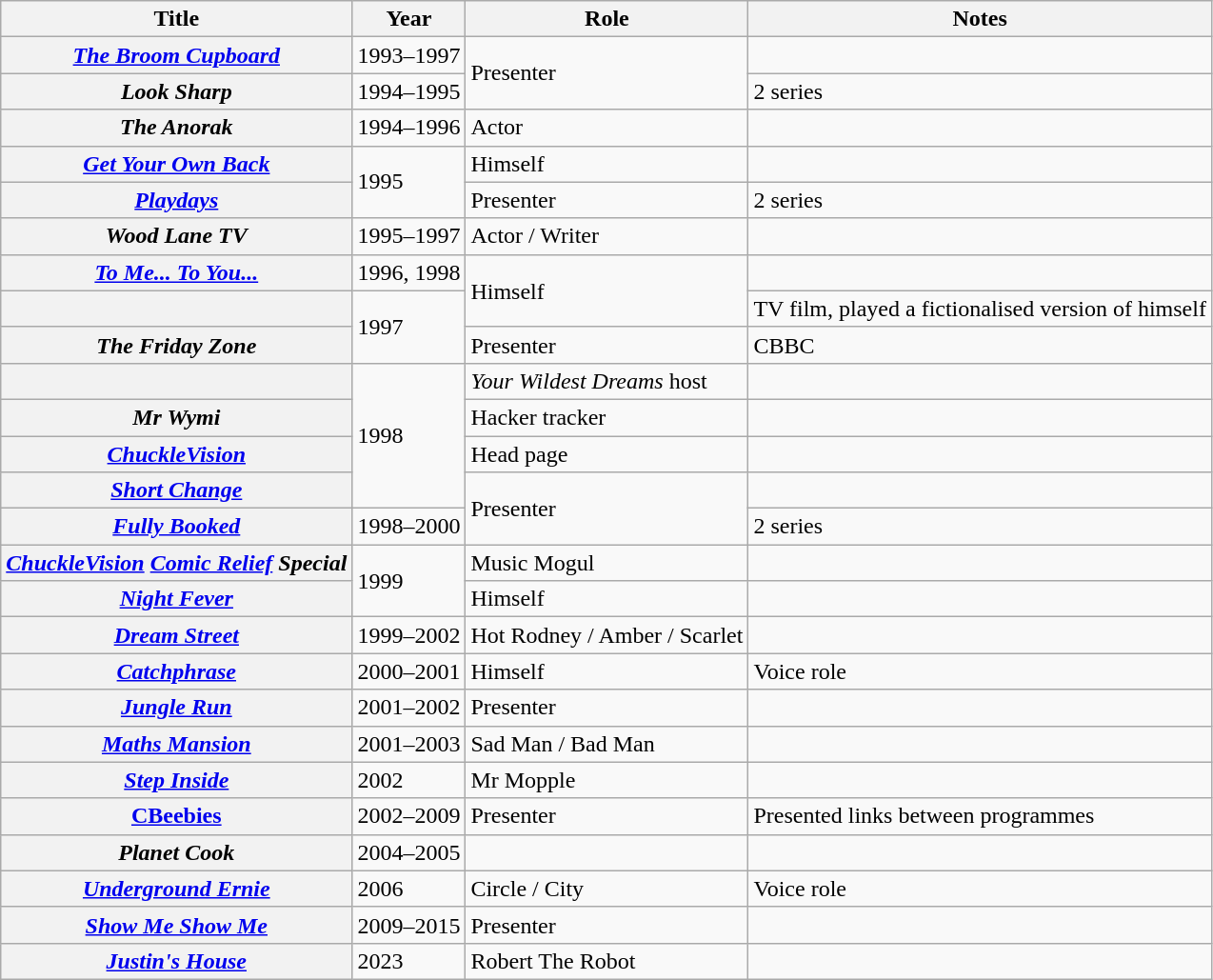<table class="wikitable sortable plainrowheaders">
<tr>
<th scope="col">Title</th>
<th scope="col">Year</th>
<th scope="col">Role</th>
<th scope="col" class="unsortable">Notes</th>
</tr>
<tr>
<th scope="row"><em><a href='#'>The Broom Cupboard</a></em></th>
<td>1993–1997</td>
<td rowspan="2">Presenter</td>
<td></td>
</tr>
<tr>
<th scope="row"><em>Look Sharp</em></th>
<td>1994–1995</td>
<td>2 series</td>
</tr>
<tr>
<th scope="row"><em>The Anorak</em></th>
<td>1994–1996</td>
<td>Actor</td>
<td></td>
</tr>
<tr>
<th scope="row"><em><a href='#'>Get Your Own Back</a></em></th>
<td rowspan="2">1995</td>
<td>Himself</td>
<td></td>
</tr>
<tr>
<th scope="row"><em><a href='#'>Playdays</a></em></th>
<td>Presenter</td>
<td>2 series</td>
</tr>
<tr>
<th scope="row"><em>Wood Lane TV</em></th>
<td>1995–1997</td>
<td>Actor / Writer</td>
<td></td>
</tr>
<tr>
<th scope="row"><em><a href='#'>To Me... To You...</a></em></th>
<td>1996, 1998</td>
<td rowspan="2">Himself</td>
<td></td>
</tr>
<tr>
<th scope="row"><em></em></th>
<td rowspan="2">1997</td>
<td>TV film, played a fictionalised version of himself</td>
</tr>
<tr>
<th scope="row"><em>The Friday Zone</em></th>
<td>Presenter</td>
<td>CBBC</td>
</tr>
<tr>
<th scope="row"><em></em></th>
<td rowspan="4">1998</td>
<td><em>Your Wildest Dreams</em> host</td>
<td></td>
</tr>
<tr>
<th scope="row"><em>Mr Wymi</em></th>
<td>Hacker tracker</td>
<td></td>
</tr>
<tr>
<th scope="row"><em><a href='#'>ChuckleVision</a></em></th>
<td>Head page</td>
<td></td>
</tr>
<tr>
<th scope="row"><em><a href='#'>Short Change</a></em></th>
<td rowspan="2">Presenter</td>
<td></td>
</tr>
<tr>
<th scope="row"><em><a href='#'>Fully Booked</a></em></th>
<td>1998–2000</td>
<td>2 series</td>
</tr>
<tr>
<th scope="row"><em><a href='#'>ChuckleVision</a> <a href='#'>Comic Relief</a> Special</em></th>
<td rowspan="2">1999</td>
<td>Music Mogul</td>
<td></td>
</tr>
<tr>
<th scope="row"><em><a href='#'>Night Fever</a></em></th>
<td>Himself</td>
<td></td>
</tr>
<tr>
<th scope="row"><em><a href='#'>Dream Street</a></em></th>
<td>1999–2002</td>
<td>Hot Rodney / Amber / Scarlet</td>
<td></td>
</tr>
<tr>
<th scope="row"><em><a href='#'>Catchphrase</a></em></th>
<td>2000–2001</td>
<td>Himself</td>
<td>Voice role</td>
</tr>
<tr>
<th scope="row"><em><a href='#'>Jungle Run</a></em></th>
<td>2001–2002</td>
<td>Presenter</td>
<td></td>
</tr>
<tr>
<th scope="row"><em><a href='#'>Maths Mansion</a></em></th>
<td>2001–2003</td>
<td>Sad Man / Bad Man</td>
<td></td>
</tr>
<tr>
<th scope="row"><em><a href='#'>Step Inside</a></em></th>
<td>2002</td>
<td>Mr Mopple</td>
<td></td>
</tr>
<tr>
<th scope="row"><a href='#'>CBeebies</a></th>
<td>2002–2009</td>
<td>Presenter</td>
<td>Presented links between programmes</td>
</tr>
<tr>
<th scope="row"><em>Planet Cook</em></th>
<td>2004–2005</td>
<td></td>
<td></td>
</tr>
<tr>
<th scope="row"><em><a href='#'>Underground Ernie</a></em></th>
<td>2006</td>
<td>Circle / City</td>
<td>Voice role</td>
</tr>
<tr>
<th scope="row"><em><a href='#'>Show Me Show Me</a></em></th>
<td>2009–2015</td>
<td>Presenter</td>
<td></td>
</tr>
<tr>
<th scope="row"><em><a href='#'>Justin's House</a></em></th>
<td>2023</td>
<td>Robert The Robot</td>
<td></td>
</tr>
</table>
